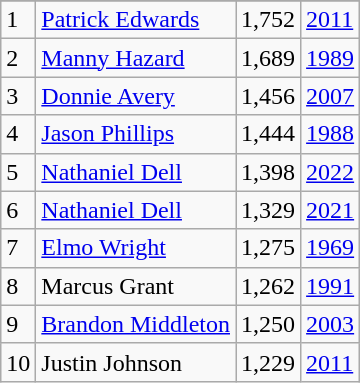<table class="wikitable">
<tr>
</tr>
<tr>
<td>1</td>
<td><a href='#'>Patrick Edwards</a></td>
<td>1,752</td>
<td><a href='#'>2011</a></td>
</tr>
<tr>
<td>2</td>
<td><a href='#'>Manny Hazard</a></td>
<td>1,689</td>
<td><a href='#'>1989</a></td>
</tr>
<tr>
<td>3</td>
<td><a href='#'>Donnie Avery</a></td>
<td>1,456</td>
<td><a href='#'>2007</a></td>
</tr>
<tr>
<td>4</td>
<td><a href='#'>Jason Phillips</a></td>
<td>1,444</td>
<td><a href='#'>1988</a></td>
</tr>
<tr>
<td>5</td>
<td><a href='#'>Nathaniel Dell</a></td>
<td>1,398</td>
<td><a href='#'>2022</a></td>
</tr>
<tr>
<td>6</td>
<td><a href='#'>Nathaniel Dell</a></td>
<td>1,329</td>
<td><a href='#'>2021</a></td>
</tr>
<tr>
<td>7</td>
<td><a href='#'>Elmo Wright</a></td>
<td>1,275</td>
<td><a href='#'>1969</a></td>
</tr>
<tr>
<td>8</td>
<td>Marcus Grant</td>
<td>1,262</td>
<td><a href='#'>1991</a></td>
</tr>
<tr>
<td>9</td>
<td><a href='#'>Brandon Middleton</a></td>
<td>1,250</td>
<td><a href='#'>2003</a></td>
</tr>
<tr>
<td>10</td>
<td>Justin Johnson</td>
<td>1,229</td>
<td><a href='#'>2011</a></td>
</tr>
</table>
